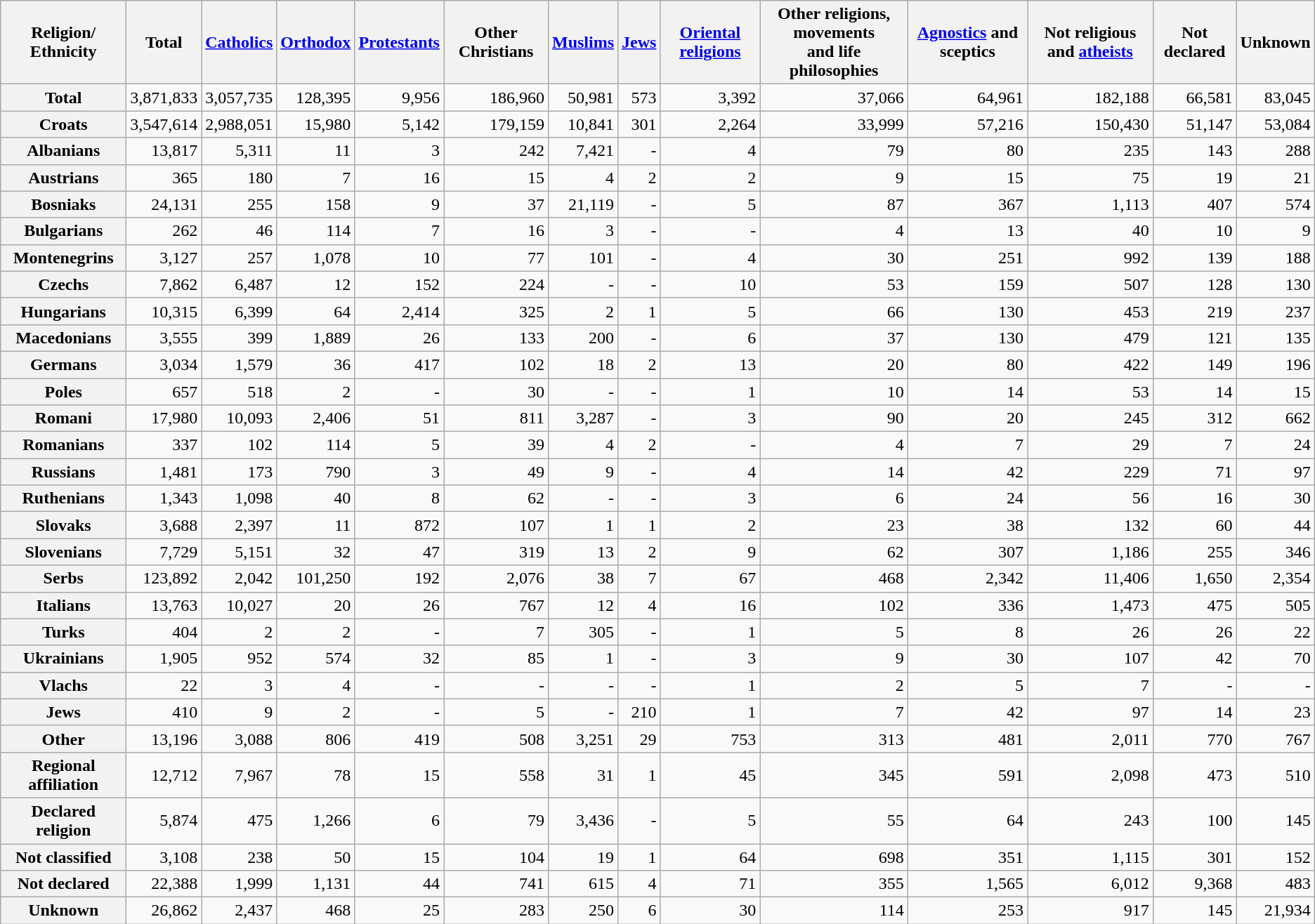<table class="wikitable sortable">
<tr>
<th>Religion/ Ethnicity</th>
<th>Total</th>
<th><a href='#'>Catholics</a></th>
<th><a href='#'>Orthodox</a></th>
<th><a href='#'>Protestants</a></th>
<th>Other Christians</th>
<th><a href='#'>Muslims</a></th>
<th><a href='#'>Jews</a></th>
<th><a href='#'>Oriental religions</a></th>
<th>Other religions, movements<br>and life philosophies</th>
<th><a href='#'>Agnostics</a> and sceptics</th>
<th>Not religious and <a href='#'>atheists</a></th>
<th>Not declared</th>
<th>Unknown</th>
</tr>
<tr>
<th>Total</th>
<td align="right">3,871,833</td>
<td align="right">3,057,735</td>
<td align="right">128,395</td>
<td align="right">9,956</td>
<td align="right">186,960</td>
<td align="right">50,981</td>
<td align="right">573</td>
<td align="right">3,392</td>
<td align="right">37,066</td>
<td align="right">64,961</td>
<td align="right">182,188</td>
<td align="right">66,581</td>
<td align="right">83,045</td>
</tr>
<tr>
<th>Croats</th>
<td align="right">3,547,614</td>
<td align="right">2,988,051</td>
<td align="right">15,980</td>
<td align="right">5,142</td>
<td align="right">179,159</td>
<td align="right">10,841</td>
<td align="right">301</td>
<td align="right">2,264</td>
<td align="right">33,999</td>
<td align="right">57,216</td>
<td align="right">150,430</td>
<td align="right">51,147</td>
<td align="right">53,084</td>
</tr>
<tr>
<th>Albanians</th>
<td align="right">13,817</td>
<td align="right">5,311</td>
<td align="right">11</td>
<td align="right">3</td>
<td align="right">242</td>
<td align="right">7,421</td>
<td align="right">-</td>
<td align="right">4</td>
<td align="right">79</td>
<td align="right">80</td>
<td align="right">235</td>
<td align="right">143</td>
<td align="right">288</td>
</tr>
<tr>
<th>Austrians</th>
<td align="right">365</td>
<td align="right">180</td>
<td align="right">7</td>
<td align="right">16</td>
<td align="right">15</td>
<td align="right">4</td>
<td align="right">2</td>
<td align="right">2</td>
<td align="right">9</td>
<td align="right">15</td>
<td align="right">75</td>
<td align="right">19</td>
<td align="right">21</td>
</tr>
<tr>
<th>Bosniaks</th>
<td align="right">24,131</td>
<td align="right">255</td>
<td align="right">158</td>
<td align="right">9</td>
<td align="right">37</td>
<td align="right">21,119</td>
<td align="right">-</td>
<td align="right">5</td>
<td align="right">87</td>
<td align="right">367</td>
<td align="right">1,113</td>
<td align="right">407</td>
<td align="right">574</td>
</tr>
<tr>
<th>Bulgarians</th>
<td align="right">262</td>
<td align="right">46</td>
<td align="right">114</td>
<td align="right">7</td>
<td align="right">16</td>
<td align="right">3</td>
<td align="right">-</td>
<td align="right">-</td>
<td align="right">4</td>
<td align="right">13</td>
<td align="right">40</td>
<td align="right">10</td>
<td align="right">9</td>
</tr>
<tr>
<th>Montenegrins</th>
<td align="right">3,127</td>
<td align="right">257</td>
<td align="right">1,078</td>
<td align="right">10</td>
<td align="right">77</td>
<td align="right">101</td>
<td align="right">-</td>
<td align="right">4</td>
<td align="right">30</td>
<td align="right">251</td>
<td align="right">992</td>
<td align="right">139</td>
<td align="right">188</td>
</tr>
<tr>
<th>Czechs</th>
<td align="right">7,862</td>
<td align="right">6,487</td>
<td align="right">12</td>
<td align="right">152</td>
<td align="right">224</td>
<td align="right">-</td>
<td align="right">-</td>
<td align="right">10</td>
<td align="right">53</td>
<td align="right">159</td>
<td align="right">507</td>
<td align="right">128</td>
<td align="right">130</td>
</tr>
<tr>
<th>Hungarians</th>
<td align="right">10,315</td>
<td align="right">6,399</td>
<td align="right">64</td>
<td align="right">2,414</td>
<td align="right">325</td>
<td align="right">2</td>
<td align="right">1</td>
<td align="right">5</td>
<td align="right">66</td>
<td align="right">130</td>
<td align="right">453</td>
<td align="right">219</td>
<td align="right">237</td>
</tr>
<tr>
<th>Macedonians</th>
<td align="right">3,555</td>
<td align="right">399</td>
<td align="right">1,889</td>
<td align="right">26</td>
<td align="right">133</td>
<td align="right">200</td>
<td align="right">-</td>
<td align="right">6</td>
<td align="right">37</td>
<td align="right">130</td>
<td align="right">479</td>
<td align="right">121</td>
<td align="right">135</td>
</tr>
<tr>
<th>Germans</th>
<td align="right">3,034</td>
<td align="right">1,579</td>
<td align="right">36</td>
<td align="right">417</td>
<td align="right">102</td>
<td align="right">18</td>
<td align="right">2</td>
<td align="right">13</td>
<td align="right">20</td>
<td align="right">80</td>
<td align="right">422</td>
<td align="right">149</td>
<td align="right">196</td>
</tr>
<tr>
<th>Poles</th>
<td align="right">657</td>
<td align="right">518</td>
<td align="right">2</td>
<td align="right">-</td>
<td align="right">30</td>
<td align="right">-</td>
<td align="right">-</td>
<td align="right">1</td>
<td align="right">10</td>
<td align="right">14</td>
<td align="right">53</td>
<td align="right">14</td>
<td align="right">15</td>
</tr>
<tr>
<th>Romani</th>
<td align="right">17,980</td>
<td align="right">10,093</td>
<td align="right">2,406</td>
<td align="right">51</td>
<td align="right">811</td>
<td align="right">3,287</td>
<td align="right">-</td>
<td align="right">3</td>
<td align="right">90</td>
<td align="right">20</td>
<td align="right">245</td>
<td align="right">312</td>
<td align="right">662</td>
</tr>
<tr>
<th>Romanians</th>
<td align="right">337</td>
<td align="right">102</td>
<td align="right">114</td>
<td align="right">5</td>
<td align="right">39</td>
<td align="right">4</td>
<td align="right">2</td>
<td align="right">-</td>
<td align="right">4</td>
<td align="right">7</td>
<td align="right">29</td>
<td align="right">7</td>
<td align="right">24</td>
</tr>
<tr>
<th>Russians</th>
<td align="right">1,481</td>
<td align="right">173</td>
<td align="right">790</td>
<td align="right">3</td>
<td align="right">49</td>
<td align="right">9</td>
<td align="right">-</td>
<td align="right">4</td>
<td align="right">14</td>
<td align="right">42</td>
<td align="right">229</td>
<td align="right">71</td>
<td align="right">97</td>
</tr>
<tr>
<th>Ruthenians</th>
<td align="right">1,343</td>
<td align="right">1,098</td>
<td align="right">40</td>
<td align="right">8</td>
<td align="right">62</td>
<td align="right">-</td>
<td align="right">-</td>
<td align="right">3</td>
<td align="right">6</td>
<td align="right">24</td>
<td align="right">56</td>
<td align="right">16</td>
<td align="right">30</td>
</tr>
<tr>
<th>Slovaks</th>
<td align="right">3,688</td>
<td align="right">2,397</td>
<td align="right">11</td>
<td align="right">872</td>
<td align="right">107</td>
<td align="right">1</td>
<td align="right">1</td>
<td align="right">2</td>
<td align="right">23</td>
<td align="right">38</td>
<td align="right">132</td>
<td align="right">60</td>
<td align="right">44</td>
</tr>
<tr>
<th>Slovenians</th>
<td align="right">7,729</td>
<td align="right">5,151</td>
<td align="right">32</td>
<td align="right">47</td>
<td align="right">319</td>
<td align="right">13</td>
<td align="right">2</td>
<td align="right">9</td>
<td align="right">62</td>
<td align="right">307</td>
<td align="right">1,186</td>
<td align="right">255</td>
<td align="right">346</td>
</tr>
<tr>
<th>Serbs</th>
<td align="right">123,892</td>
<td align="right">2,042</td>
<td align="right">101,250</td>
<td align="right">192</td>
<td align="right">2,076</td>
<td align="right">38</td>
<td align="right">7</td>
<td align="right">67</td>
<td align="right">468</td>
<td align="right">2,342</td>
<td align="right">11,406</td>
<td align="right">1,650</td>
<td align="right">2,354</td>
</tr>
<tr>
<th>Italians</th>
<td align="right">13,763</td>
<td align="right">10,027</td>
<td align="right">20</td>
<td align="right">26</td>
<td align="right">767</td>
<td align="right">12</td>
<td align="right">4</td>
<td align="right">16</td>
<td align="right">102</td>
<td align="right">336</td>
<td align="right">1,473</td>
<td align="right">475</td>
<td align="right">505</td>
</tr>
<tr>
<th>Turks</th>
<td align="right">404</td>
<td align="right">2</td>
<td align="right">2</td>
<td align="right">-</td>
<td align="right">7</td>
<td align="right">305</td>
<td align="right">-</td>
<td align="right">1</td>
<td align="right">5</td>
<td align="right">8</td>
<td align="right">26</td>
<td align="right">26</td>
<td align="right">22</td>
</tr>
<tr>
<th>Ukrainians</th>
<td align="right">1,905</td>
<td align="right">952</td>
<td align="right">574</td>
<td align="right">32</td>
<td align="right">85</td>
<td align="right">1</td>
<td align="right">-</td>
<td align="right">3</td>
<td align="right">9</td>
<td align="right">30</td>
<td align="right">107</td>
<td align="right">42</td>
<td align="right">70</td>
</tr>
<tr>
<th>Vlachs</th>
<td align="right">22</td>
<td align="right">3</td>
<td align="right">4</td>
<td align="right">-</td>
<td align="right">-</td>
<td align="right">-</td>
<td align="right">-</td>
<td align="right">1</td>
<td align="right">2</td>
<td align="right">5</td>
<td align="right">7</td>
<td align="right">-</td>
<td align="right">-</td>
</tr>
<tr>
<th>Jews</th>
<td align="right">410</td>
<td align="right">9</td>
<td align="right">2</td>
<td align="right">-</td>
<td align="right">5</td>
<td align="right">-</td>
<td align="right">210</td>
<td align="right">1</td>
<td align="right">7</td>
<td align="right">42</td>
<td align="right">97</td>
<td align="right">14</td>
<td align="right">23</td>
</tr>
<tr>
<th>Other</th>
<td align="right">13,196</td>
<td align="right">3,088</td>
<td align="right">806</td>
<td align="right">419</td>
<td align="right">508</td>
<td align="right">3,251</td>
<td align="right">29</td>
<td align="right">753</td>
<td align="right">313</td>
<td align="right">481</td>
<td align="right">2,011</td>
<td align="right">770</td>
<td align="right">767</td>
</tr>
<tr>
<th>Regional affiliation</th>
<td align="right">12,712</td>
<td align="right">7,967</td>
<td align="right">78</td>
<td align="right">15</td>
<td align="right">558</td>
<td align="right">31</td>
<td align="right">1</td>
<td align="right">45</td>
<td align="right">345</td>
<td align="right">591</td>
<td align="right">2,098</td>
<td align="right">473</td>
<td align="right">510</td>
</tr>
<tr>
<th>Declared religion</th>
<td align="right">5,874</td>
<td align="right">475</td>
<td align="right">1,266</td>
<td align="right">6</td>
<td align="right">79</td>
<td align="right">3,436</td>
<td align="right">-</td>
<td align="right">5</td>
<td align="right">55</td>
<td align="right">64</td>
<td align="right">243</td>
<td align="right">100</td>
<td align="right">145</td>
</tr>
<tr>
<th>Not classified</th>
<td align="right">3,108</td>
<td align="right">238</td>
<td align="right">50</td>
<td align="right">15</td>
<td align="right">104</td>
<td align="right">19</td>
<td align="right">1</td>
<td align="right">64</td>
<td align="right">698</td>
<td align="right">351</td>
<td align="right">1,115</td>
<td align="right">301</td>
<td align="right">152</td>
</tr>
<tr>
<th>Not declared</th>
<td align="right">22,388</td>
<td align="right">1,999</td>
<td align="right">1,131</td>
<td align="right">44</td>
<td align="right">741</td>
<td align="right">615</td>
<td align="right">4</td>
<td align="right">71</td>
<td align="right">355</td>
<td align="right">1,565</td>
<td align="right">6,012</td>
<td align="right">9,368</td>
<td align="right">483</td>
</tr>
<tr>
<th>Unknown</th>
<td align="right">26,862</td>
<td align="right">2,437</td>
<td align="right">468</td>
<td align="right">25</td>
<td align="right">283</td>
<td align="right">250</td>
<td align="right">6</td>
<td align="right">30</td>
<td align="right">114</td>
<td align="right">253</td>
<td align="right">917</td>
<td align="right">145</td>
<td align="right">21,934</td>
</tr>
</table>
